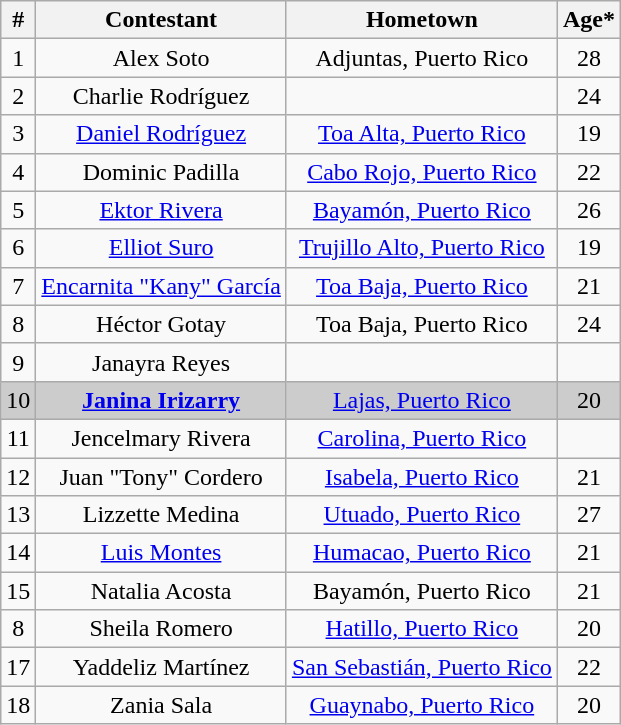<table class="wikitable plainrowheaders" style="text-align:center;">
<tr>
<th scope="col">#</th>
<th scope="col">Contestant</th>
<th scope="col">Hometown</th>
<th scope="col">Age*</th>
</tr>
<tr>
<td>1</td>
<td>Alex Soto</td>
<td>Adjuntas, Puerto Rico</td>
<td>28</td>
</tr>
<tr>
<td>2</td>
<td>Charlie Rodríguez</td>
<td></td>
<td>24</td>
</tr>
<tr>
<td>3</td>
<td><a href='#'>Daniel Rodríguez</a></td>
<td><a href='#'>Toa Alta, Puerto Rico</a></td>
<td>19</td>
</tr>
<tr>
<td>4</td>
<td>Dominic Padilla</td>
<td><a href='#'>Cabo Rojo, Puerto Rico</a></td>
<td>22</td>
</tr>
<tr>
<td>5</td>
<td><a href='#'>Ektor Rivera</a></td>
<td><a href='#'>Bayamón, Puerto Rico</a></td>
<td>26</td>
</tr>
<tr>
<td>6</td>
<td><a href='#'>Elliot Suro</a></td>
<td><a href='#'>Trujillo Alto, Puerto Rico</a></td>
<td>19</td>
</tr>
<tr>
<td>7</td>
<td><a href='#'>Encarnita "Kany" García</a></td>
<td><a href='#'>Toa Baja, Puerto Rico</a></td>
<td>21</td>
</tr>
<tr>
<td>8</td>
<td>Héctor Gotay</td>
<td>Toa Baja, Puerto Rico</td>
<td>24</td>
</tr>
<tr>
<td>9</td>
<td>Janayra Reyes</td>
<td></td>
<td></td>
</tr>
<tr style="background:#ccc;">
<td>10</td>
<td><strong><a href='#'>Janina Irizarry</a></strong></td>
<td><a href='#'>Lajas, Puerto Rico</a></td>
<td>20</td>
</tr>
<tr>
<td>11</td>
<td>Jencelmary Rivera</td>
<td><a href='#'>Carolina, Puerto Rico</a></td>
<td></td>
</tr>
<tr>
<td>12</td>
<td>Juan "Tony" Cordero</td>
<td><a href='#'>Isabela, Puerto Rico</a></td>
<td>21</td>
</tr>
<tr>
<td>13</td>
<td>Lizzette Medina</td>
<td><a href='#'>Utuado, Puerto Rico</a></td>
<td>27</td>
</tr>
<tr>
<td>14</td>
<td><a href='#'>Luis Montes</a></td>
<td><a href='#'>Humacao, Puerto Rico</a></td>
<td>21</td>
</tr>
<tr>
<td>15</td>
<td>Natalia Acosta</td>
<td>Bayamón, Puerto Rico</td>
<td>21</td>
</tr>
<tr>
<td>8</td>
<td>Sheila Romero</td>
<td><a href='#'>Hatillo, Puerto Rico</a></td>
<td>20</td>
</tr>
<tr>
<td>17</td>
<td>Yaddeliz Martínez</td>
<td><a href='#'>San Sebastián, Puerto Rico</a></td>
<td>22</td>
</tr>
<tr>
<td>18</td>
<td>Zania Sala</td>
<td><a href='#'>Guaynabo, Puerto Rico</a></td>
<td>20</td>
</tr>
</table>
